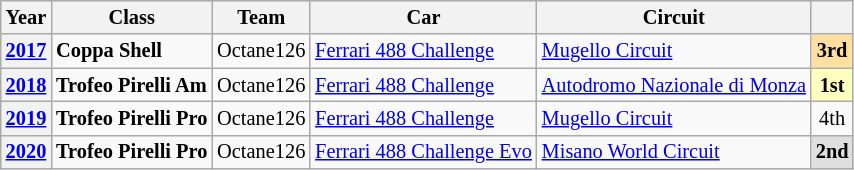<table class="wikitable" style="text-align:center; font-size:85%">
<tr>
<th>Year</th>
<th>Class</th>
<th>Team</th>
<th>Car</th>
<th>Circuit</th>
<th></th>
</tr>
<tr>
<th><a href='#'>2017</a></th>
<td align=left><strong><span>Coppa Shell</span></strong></td>
<td align=left> Octane126</td>
<td align=left><a href='#'>Ferrari 488 Challenge</a></td>
<td align=left> <a href='#'>Mugello Circuit</a></td>
<td style="background-color:#FFDF9F;"><strong>3rd</strong></td>
</tr>
<tr>
<th><a href='#'>2018</a></th>
<td align=left><strong><span>Trofeo Pirelli Am</span></strong></td>
<td align=left> Octane126</td>
<td align=left><a href='#'>Ferrari 488 Challenge</a></td>
<td align=left> <a href='#'>Autodromo Nazionale di Monza</a></td>
<td style="background-color:#FFFFBF;"><strong>1st</strong></td>
</tr>
<tr>
<th><a href='#'>2019</a></th>
<td align=left><strong><span>Trofeo Pirelli Pro</span></strong></td>
<td align=left> Octane126</td>
<td align=left><a href='#'>Ferrari 488 Challenge</a></td>
<td align=left> <a href='#'>Mugello Circuit</a></td>
<td>4th</td>
</tr>
<tr>
<th><a href='#'>2020</a></th>
<td align=left><strong><span>Trofeo Pirelli Pro</span></strong></td>
<td align=left> Octane126</td>
<td align=left><a href='#'>Ferrari 488 Challenge Evo</a></td>
<td align=left> <a href='#'>Misano World Circuit</a></td>
<td style="background:#dfdfdf;"><strong>2nd</strong></td>
</tr>
</table>
